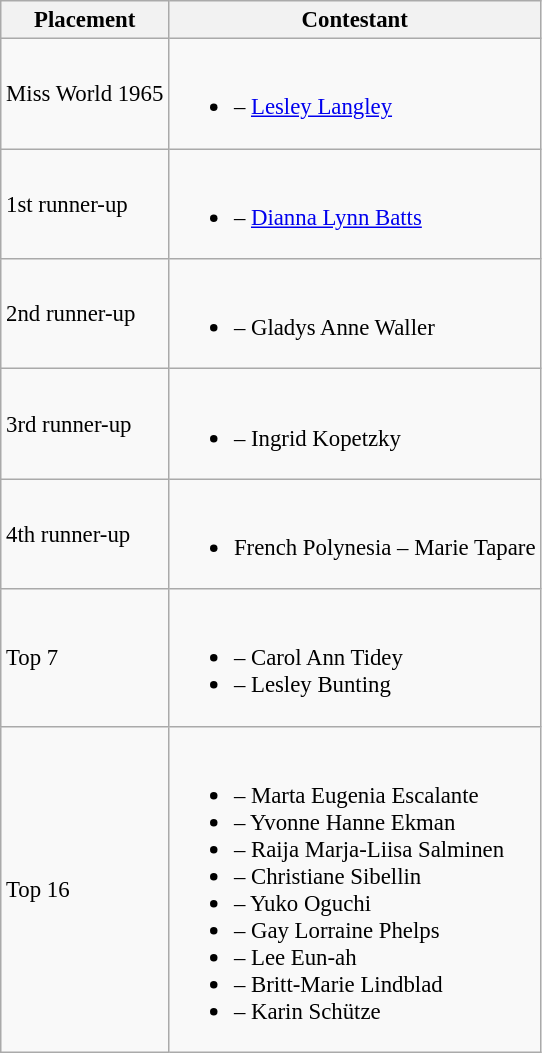<table class="wikitable sortable" style="font-size:95%;">
<tr>
<th>Placement</th>
<th>Contestant</th>
</tr>
<tr>
<td>Miss World 1965</td>
<td><br><ul><li> – <a href='#'>Lesley Langley</a></li></ul></td>
</tr>
<tr>
<td>1st runner-up</td>
<td><br><ul><li> – <a href='#'>Dianna Lynn Batts</a></li></ul></td>
</tr>
<tr>
<td>2nd runner-up</td>
<td><br><ul><li> – Gladys Anne Waller</li></ul></td>
</tr>
<tr>
<td>3rd runner-up</td>
<td><br><ul><li> – Ingrid Kopetzky</li></ul></td>
</tr>
<tr>
<td>4th runner-up</td>
<td><br><ul><li> French Polynesia – Marie Tapare</li></ul></td>
</tr>
<tr>
<td>Top 7</td>
<td><br><ul><li> – Carol Ann Tidey</li><li> – Lesley Bunting</li></ul></td>
</tr>
<tr>
<td>Top 16</td>
<td><br><ul><li> – Marta Eugenia Escalante</li><li> – Yvonne Hanne Ekman</li><li> – Raija Marja-Liisa Salminen</li><li> – Christiane Sibellin</li><li> – Yuko Oguchi</li><li> – Gay Lorraine Phelps</li><li> – Lee Eun-ah</li><li> – Britt-Marie Lindblad</li><li> – Karin Schütze</li></ul></td>
</tr>
</table>
